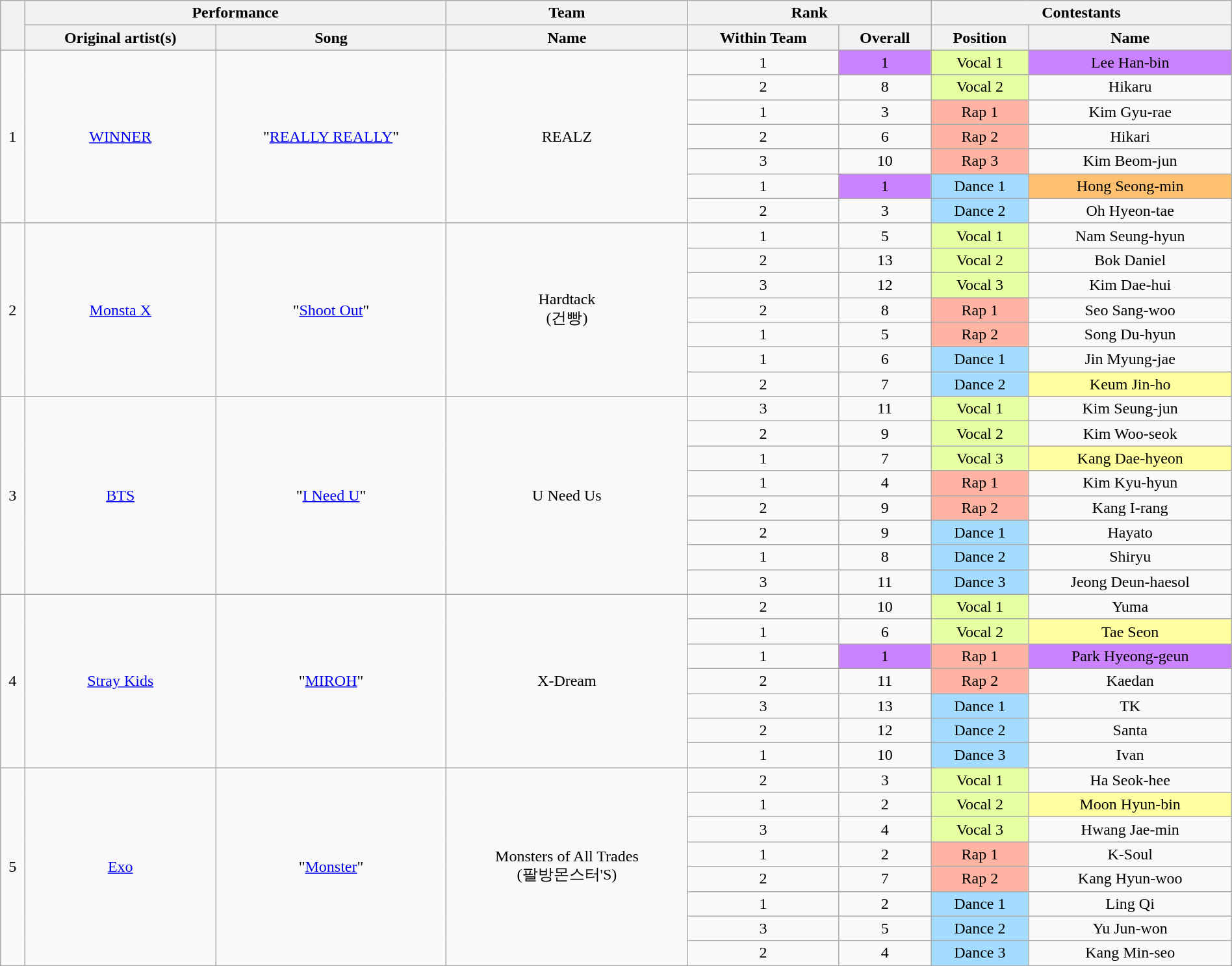<table class="wikitable collapsible" style="width: 100%; text-align:center">
<tr>
<th rowspan="2"></th>
<th colspan="2">Performance</th>
<th>Team</th>
<th colspan="2">Rank</th>
<th colspan="2">Contestants</th>
</tr>
<tr>
<th>Original artist(s)</th>
<th>Song</th>
<th>Name</th>
<th>Within Team</th>
<th>Overall</th>
<th>Position</th>
<th>Name</th>
</tr>
<tr>
<td rowspan="7">1</td>
<td rowspan="7"><a href='#'>WINNER</a></td>
<td rowspan="7">"<a href='#'>REALLY REALLY</a>"</td>
<td rowspan="7">REALZ</td>
<td>1</td>
<td style="background:#CA82FF">1</td>
<td style="background:#E7FFA3">Vocal 1</td>
<td style="background:#CA82FF">Lee Han-bin</td>
</tr>
<tr>
<td>2</td>
<td>8</td>
<td style="background:#E7FFA3">Vocal 2</td>
<td>Hikaru</td>
</tr>
<tr>
<td>1</td>
<td>3</td>
<td style="background:#FFB3A3">Rap 1</td>
<td>Kim Gyu-rae</td>
</tr>
<tr>
<td>2</td>
<td>6</td>
<td style="background:#FFB3A3">Rap 2</td>
<td>Hikari</td>
</tr>
<tr>
<td>3</td>
<td>10</td>
<td style="background:#FFB3A3">Rap 3</td>
<td>Kim Beom-jun</td>
</tr>
<tr>
<td>1</td>
<td style="background:#CA82FF">1</td>
<td style="background:#A3DCFF">Dance 1</td>
<td style="background:#FFC06F">Hong Seong-min</td>
</tr>
<tr>
<td>2</td>
<td>3</td>
<td style="background:#A3DCFF">Dance 2</td>
<td>Oh Hyeon-tae</td>
</tr>
<tr>
<td rowspan="7">2</td>
<td rowspan="7"><a href='#'>Monsta X</a></td>
<td rowspan="7">"<a href='#'>Shoot Out</a>"</td>
<td rowspan="7">Hardtack<br>(건빵)</td>
<td>1</td>
<td>5</td>
<td style="background:#E7FFA3">Vocal 1</td>
<td>Nam Seung-hyun</td>
</tr>
<tr>
<td>2</td>
<td>13</td>
<td style="background:#E7FFA3">Vocal 2</td>
<td>Bok Daniel</td>
</tr>
<tr>
<td>3</td>
<td>12</td>
<td style="background:#E7FFA3">Vocal 3</td>
<td>Kim Dae-hui</td>
</tr>
<tr>
<td>2</td>
<td>8</td>
<td style="background:#FFB3A3">Rap 1</td>
<td>Seo Sang-woo</td>
</tr>
<tr>
<td>1</td>
<td>5</td>
<td style="background:#FFB3A3">Rap 2</td>
<td>Song Du-hyun</td>
</tr>
<tr>
<td>1</td>
<td>6</td>
<td style="background:#A3DCFF">Dance 1</td>
<td>Jin Myung-jae</td>
</tr>
<tr>
<td>2</td>
<td>7</td>
<td style="background:#A3DCFF">Dance 2</td>
<td style="background:#FFFF9F">Keum Jin-ho</td>
</tr>
<tr>
<td rowspan="8">3</td>
<td rowspan="8"><a href='#'>BTS</a></td>
<td rowspan="8">"<a href='#'>I Need U</a>"</td>
<td rowspan="8">U Need Us</td>
<td>3</td>
<td>11</td>
<td style="background:#E7FFA3">Vocal 1</td>
<td>Kim Seung-jun</td>
</tr>
<tr>
<td>2</td>
<td>9</td>
<td style="background:#E7FFA3">Vocal 2</td>
<td>Kim Woo-seok</td>
</tr>
<tr>
<td>1</td>
<td>7</td>
<td style="background:#E7FFA3">Vocal 3</td>
<td style="background:#FFFF9F">Kang Dae-hyeon</td>
</tr>
<tr>
<td>1</td>
<td>4</td>
<td style="background:#FFB3A3">Rap 1</td>
<td>Kim Kyu-hyun</td>
</tr>
<tr>
<td>2</td>
<td>9</td>
<td style="background:#FFB3A3">Rap 2</td>
<td>Kang I-rang</td>
</tr>
<tr>
<td>2</td>
<td>9</td>
<td style="background:#A3DCFF">Dance 1</td>
<td>Hayato</td>
</tr>
<tr>
<td>1</td>
<td>8</td>
<td style="background:#A3DCFF">Dance 2</td>
<td>Shiryu</td>
</tr>
<tr>
<td>3</td>
<td>11</td>
<td style="background:#A3DCFF">Dance 3</td>
<td>Jeong Deun-haesol</td>
</tr>
<tr>
<td rowspan="7">4</td>
<td rowspan="7"><a href='#'>Stray Kids</a></td>
<td rowspan="7">"<a href='#'>MIROH</a>"</td>
<td rowspan="7">X-Dream</td>
<td>2</td>
<td>10</td>
<td style="background:#E7FFA3">Vocal 1</td>
<td>Yuma</td>
</tr>
<tr>
<td>1</td>
<td>6</td>
<td style="background:#E7FFA3">Vocal 2</td>
<td style="background:#FFFF9F">Tae Seon</td>
</tr>
<tr>
<td>1</td>
<td style="background:#CA82FF">1</td>
<td style="background:#FFB3A3">Rap 1</td>
<td style="background:#CA82FF">Park Hyeong-geun</td>
</tr>
<tr>
<td>2</td>
<td>11</td>
<td style="background:#FFB3A3">Rap 2</td>
<td>Kaedan</td>
</tr>
<tr>
<td>3</td>
<td>13</td>
<td style="background:#A3DCFF">Dance 1</td>
<td>TK</td>
</tr>
<tr>
<td>2</td>
<td>12</td>
<td style="background:#A3DCFF">Dance 2</td>
<td>Santa</td>
</tr>
<tr>
<td>1</td>
<td>10</td>
<td style="background:#A3DCFF">Dance 3</td>
<td>Ivan</td>
</tr>
<tr>
<td rowspan="8">5</td>
<td rowspan="8"><a href='#'>Exo</a></td>
<td rowspan="8">"<a href='#'>Monster</a>"</td>
<td rowspan="8">Monsters of All Trades<br>(팔방몬스터'S)</td>
<td>2</td>
<td>3</td>
<td style="background:#E7FFA3">Vocal 1</td>
<td>Ha Seok-hee</td>
</tr>
<tr>
<td>1</td>
<td>2</td>
<td style="background:#E7FFA3">Vocal 2</td>
<td style="background:#FFFF9F">Moon Hyun-bin</td>
</tr>
<tr>
<td>3</td>
<td>4</td>
<td style="background:#E7FFA3">Vocal 3</td>
<td>Hwang Jae-min</td>
</tr>
<tr>
<td>1</td>
<td>2</td>
<td style="background:#FFB3A3">Rap 1</td>
<td>K-Soul</td>
</tr>
<tr>
<td>2</td>
<td>7</td>
<td style="background:#FFB3A3">Rap 2</td>
<td>Kang Hyun-woo</td>
</tr>
<tr>
<td>1</td>
<td>2</td>
<td style="background:#A3DCFF">Dance 1</td>
<td>Ling Qi</td>
</tr>
<tr>
<td>3</td>
<td>5</td>
<td style="background:#A3DCFF">Dance 2</td>
<td>Yu Jun-won</td>
</tr>
<tr>
<td>2</td>
<td>4</td>
<td style="background:#A3DCFF">Dance 3</td>
<td>Kang Min-seo</td>
</tr>
</table>
